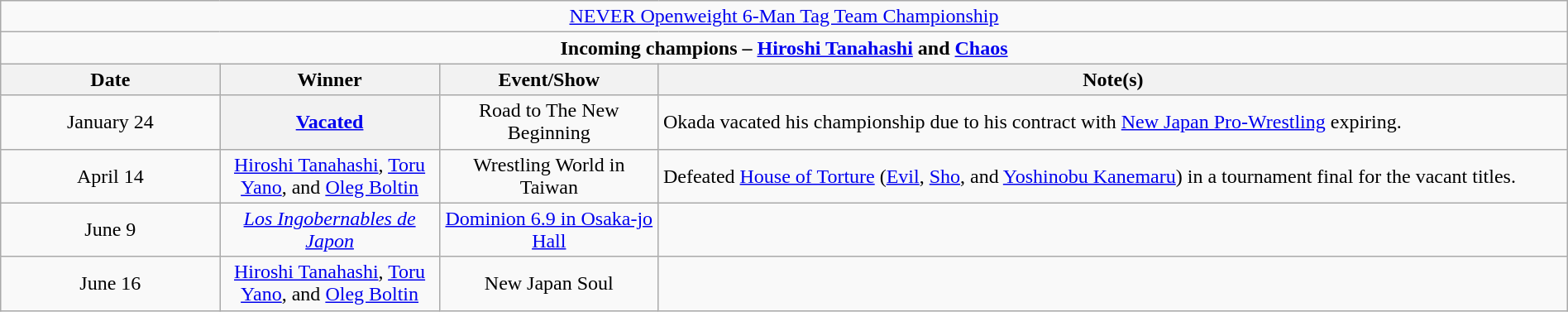<table class="wikitable" style="text-align:center; width:100%;">
<tr>
<td colspan="4" style="text-align: center;"><a href='#'>NEVER Openweight 6-Man Tag Team Championship</a></td>
</tr>
<tr>
<td colspan="4" style="text-align: center;"><strong>Incoming champions – <a href='#'>Hiroshi Tanahashi</a> and <a href='#'>Chaos</a> </strong></td>
</tr>
<tr>
<th width=14%>Date</th>
<th width=14%>Winner</th>
<th width=14%>Event/Show</th>
<th width=58%>Note(s)</th>
</tr>
<tr>
<td>January 24</td>
<th><a href='#'>Vacated</a></th>
<td>Road to The New Beginning<br></td>
<td align=left>Okada vacated his championship due to his contract with <a href='#'>New Japan Pro-Wrestling</a> expiring.</td>
</tr>
<tr>
<td>April 14</td>
<td><a href='#'>Hiroshi Tanahashi</a>, <a href='#'>Toru Yano</a>, and <a href='#'>Oleg Boltin</a></td>
<td>Wrestling World in Taiwan</td>
<td align=left>Defeated <a href='#'>House of Torture</a> (<a href='#'>Evil</a>, <a href='#'>Sho</a>, and <a href='#'>Yoshinobu Kanemaru</a>) in a tournament final for the vacant titles.</td>
</tr>
<tr>
<td>June 9</td>
<td><em><a href='#'>Los Ingobernables de Japon</a></em><br></td>
<td><a href='#'>Dominion 6.9 in Osaka-jo Hall</a></td>
<td></td>
</tr>
<tr>
<td>June 16</td>
<td><a href='#'>Hiroshi Tanahashi</a>, <a href='#'>Toru Yano</a>, and <a href='#'>Oleg Boltin</a></td>
<td>New Japan Soul<br></td>
<td></td>
</tr>
</table>
